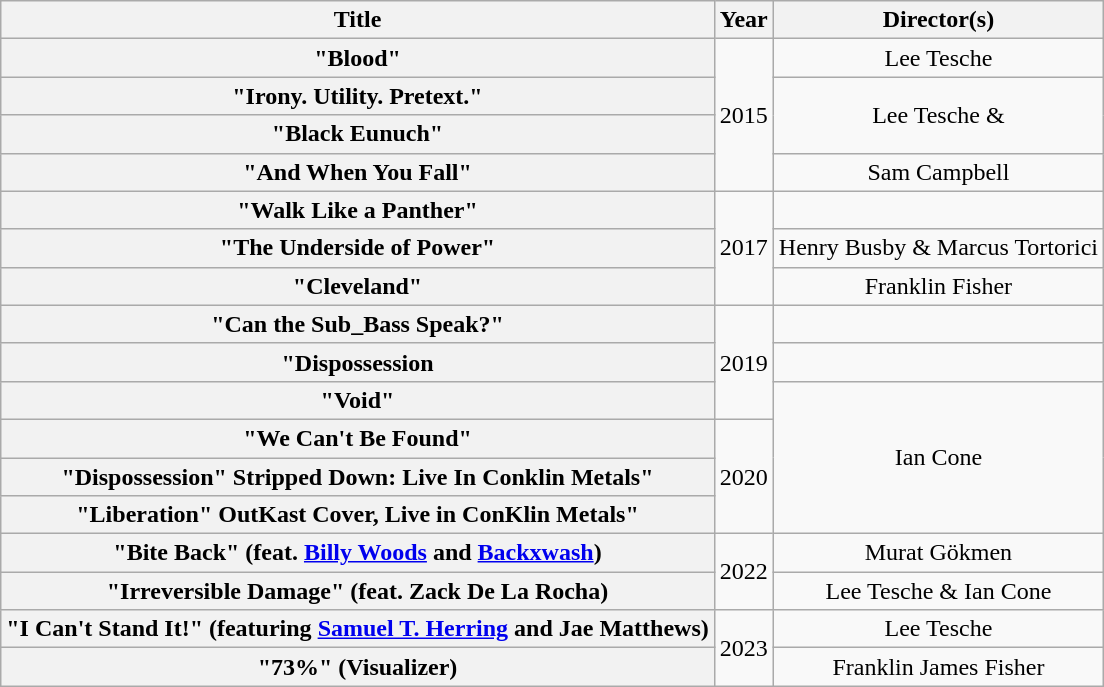<table class="wikitable plainrowheaders" style="text-align:center">
<tr>
<th scope="col">Title</th>
<th scope="col" style="width:1em;">Year</th>
<th scope="col">Director(s)</th>
</tr>
<tr>
<th scope="row">"Blood"</th>
<td rowspan="4">2015</td>
<td>Lee Tesche</td>
</tr>
<tr>
<th scope="row">"Irony. Utility. Pretext."</th>
<td rowspan="2">Lee Tesche &  </td>
</tr>
<tr>
<th scope="row">"Black Eunuch"</th>
</tr>
<tr>
<th scope="row">"And When You Fall"</th>
<td>Sam Campbell</td>
</tr>
<tr>
<th scope="row">"Walk Like a Panther"</th>
<td rowspan="3">2017</td>
<td> </td>
</tr>
<tr>
<th scope="row">"The Underside of Power"</th>
<td>Henry Busby & Marcus Tortorici</td>
</tr>
<tr>
<th scope="row">"Cleveland"</th>
<td>Franklin Fisher</td>
</tr>
<tr>
<th scope="row">"Can the Sub_Bass Speak?"</th>
<td rowspan="3">2019</td>
<td> </td>
</tr>
<tr>
<th scope="row">"Dispossession</th>
<td></td>
</tr>
<tr>
<th scope="row">"Void"</th>
<td rowspan="4">Ian Cone</td>
</tr>
<tr>
<th scope="row">"We Can't Be Found"</th>
<td rowspan="3">2020</td>
</tr>
<tr>
<th scope="row">"Dispossession" Stripped Down: Live In Conklin Metals"</th>
</tr>
<tr>
<th scope="row">"Liberation" OutKast Cover, Live in ConKlin Metals"</th>
</tr>
<tr>
<th scope="row">"Bite Back" (feat. <a href='#'>Billy Woods</a> and <a href='#'>Backxwash</a>)</th>
<td rowspan="2">2022</td>
<td>Murat Gökmen</td>
</tr>
<tr>
<th scope="row">"Irreversible Damage" (feat. Zack De La Rocha)</th>
<td>Lee Tesche & Ian Cone</td>
</tr>
<tr>
<th scope="row">"I Can't Stand It!" (featuring <a href='#'>Samuel T. Herring</a> and Jae Matthews)</th>
<td rowspan="2">2023</td>
<td>Lee Tesche</td>
</tr>
<tr>
<th scope="row">"73%" (Visualizer)</th>
<td>Franklin James Fisher</td>
</tr>
</table>
